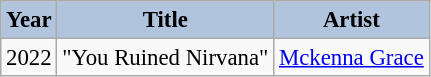<table class="wikitable" style="font-size:95%;">
<tr>
<th style="background:#B0C4DE;">Year</th>
<th style="background:#B0C4DE;">Title</th>
<th style="background:#B0C4DE;">Artist</th>
</tr>
<tr>
<td>2022</td>
<td>"You Ruined Nirvana"</td>
<td><a href='#'>Mckenna Grace</a></td>
</tr>
</table>
